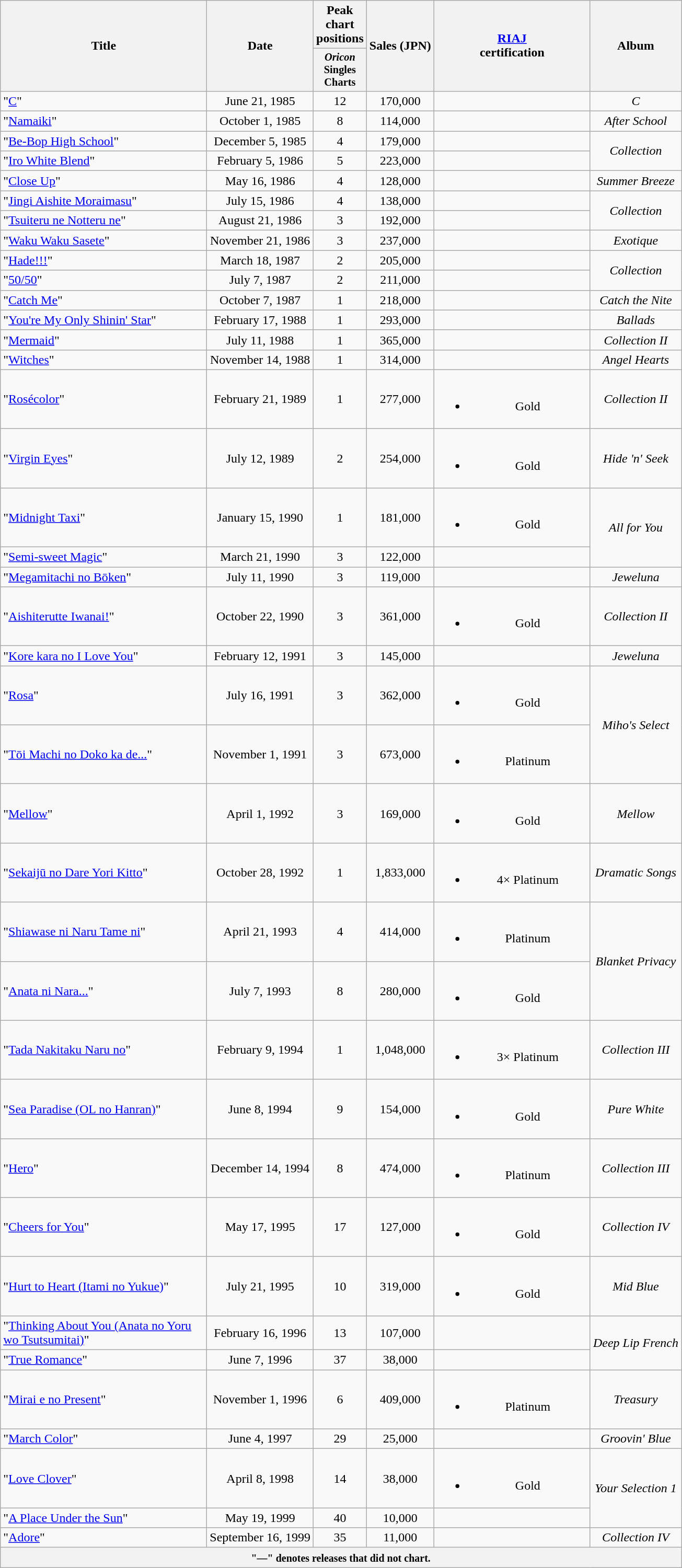<table class="wikitable plainrowheaders" style="text-align:center;">
<tr>
<th scope="col" rowspan="2" style="width:16em;">Title</th>
<th scope="col" rowspan="2">Date</th>
<th scope="col" colspan="1">Peak chart positions</th>
<th scope="col" rowspan="2">Sales (JPN)</th>
<th scope="col" rowspan="2" style="width:12em;"><a href='#'>RIAJ</a><br>certification</th>
<th scope="col" rowspan="2">Album</th>
</tr>
<tr>
<th style="width:3em;font-size:85%"><em>Oricon</em> Singles Charts<br></th>
</tr>
<tr>
<td align="left">"<a href='#'>C</a>"</td>
<td>June 21, 1985</td>
<td>12</td>
<td>170,000</td>
<td></td>
<td><em>C</em></td>
</tr>
<tr>
<td align="left">"<a href='#'>Namaiki</a>"</td>
<td>October 1, 1985</td>
<td>8</td>
<td>114,000</td>
<td></td>
<td><em>After School</em></td>
</tr>
<tr>
<td align="left">"<a href='#'>Be-Bop High School</a>"</td>
<td>December 5, 1985</td>
<td>4</td>
<td>179,000</td>
<td></td>
<td rowspan="2"><em>Collection</em></td>
</tr>
<tr>
<td align="left">"<a href='#'>Iro White Blend</a>"</td>
<td>February 5, 1986</td>
<td>5</td>
<td>223,000</td>
<td></td>
</tr>
<tr>
<td align="left">"<a href='#'>Close Up</a>"</td>
<td>May 16, 1986</td>
<td>4</td>
<td>128,000</td>
<td></td>
<td><em>Summer Breeze</em></td>
</tr>
<tr>
<td align="left">"<a href='#'>Jingi Aishite Moraimasu</a>"</td>
<td>July 15, 1986</td>
<td>4</td>
<td>138,000</td>
<td></td>
<td rowspan="2"><em>Collection</em></td>
</tr>
<tr>
<td align="left">"<a href='#'>Tsuiteru ne Notteru ne</a>"</td>
<td>August 21, 1986</td>
<td>3</td>
<td>192,000</td>
<td></td>
</tr>
<tr>
<td align="left">"<a href='#'>Waku Waku Sasete</a>"</td>
<td>November 21, 1986</td>
<td>3</td>
<td>237,000</td>
<td></td>
<td><em>Exotique</em></td>
</tr>
<tr>
<td align="left">"<a href='#'>Hade!!!</a>"</td>
<td>March 18, 1987</td>
<td>2</td>
<td>205,000</td>
<td></td>
<td rowspan="2"><em>Collection</em></td>
</tr>
<tr>
<td align="left">"<a href='#'>50/50</a>"</td>
<td>July 7, 1987</td>
<td>2</td>
<td>211,000</td>
<td></td>
</tr>
<tr>
<td align="left">"<a href='#'>Catch Me</a>"</td>
<td>October 7, 1987</td>
<td>1</td>
<td>218,000</td>
<td></td>
<td><em>Catch the Nite</em></td>
</tr>
<tr>
<td align="left">"<a href='#'>You're My Only Shinin' Star</a>"</td>
<td>February 17, 1988</td>
<td>1</td>
<td>293,000</td>
<td></td>
<td><em>Ballads</em></td>
</tr>
<tr>
<td align="left">"<a href='#'>Mermaid</a>"</td>
<td>July 11, 1988</td>
<td>1</td>
<td>365,000</td>
<td></td>
<td><em>Collection II</em></td>
</tr>
<tr>
<td align="left">"<a href='#'>Witches</a>"</td>
<td>November 14, 1988</td>
<td>1</td>
<td>314,000</td>
<td></td>
<td><em>Angel Hearts</em></td>
</tr>
<tr>
<td align="left">"<a href='#'>Rosécolor</a>"</td>
<td>February 21, 1989</td>
<td>1</td>
<td>277,000</td>
<td><br><ul><li>Gold</li></ul></td>
<td><em>Collection II</em></td>
</tr>
<tr>
<td align="left">"<a href='#'>Virgin Eyes</a>"</td>
<td>July 12, 1989</td>
<td>2</td>
<td>254,000</td>
<td><br><ul><li>Gold</li></ul></td>
<td><em>Hide 'n' Seek</em></td>
</tr>
<tr>
<td align="left">"<a href='#'>Midnight Taxi</a>"</td>
<td>January 15, 1990</td>
<td>1</td>
<td>181,000</td>
<td><br><ul><li>Gold</li></ul></td>
<td rowspan="2"><em>All for You</em></td>
</tr>
<tr>
<td align="left">"<a href='#'>Semi-sweet Magic</a>"</td>
<td>March 21, 1990</td>
<td>3</td>
<td>122,000</td>
<td></td>
</tr>
<tr>
<td align="left">"<a href='#'>Megamitachi no Bōken</a>"</td>
<td>July 11, 1990</td>
<td>3</td>
<td>119,000</td>
<td></td>
<td><em>Jeweluna</em></td>
</tr>
<tr>
<td align="left">"<a href='#'>Aishiterutte Iwanai!</a>"</td>
<td>October 22, 1990</td>
<td>3</td>
<td>361,000</td>
<td><br><ul><li>Gold</li></ul></td>
<td><em>Collection II</em></td>
</tr>
<tr>
<td align="left">"<a href='#'>Kore kara no I Love You</a>"</td>
<td>February 12, 1991</td>
<td>3</td>
<td>145,000</td>
<td></td>
<td><em>Jeweluna</em></td>
</tr>
<tr>
<td align="left">"<a href='#'>Rosa</a>"</td>
<td>July 16, 1991</td>
<td>3</td>
<td>362,000</td>
<td><br><ul><li>Gold</li></ul></td>
<td rowspan="2"><em>Miho's Select</em></td>
</tr>
<tr>
<td align="left">"<a href='#'>Tōi Machi no Doko ka de...</a>"</td>
<td>November 1, 1991</td>
<td>3</td>
<td>673,000</td>
<td><br><ul><li>Platinum</li></ul></td>
</tr>
<tr>
<td align="left">"<a href='#'>Mellow</a>"</td>
<td>April 1, 1992</td>
<td>3</td>
<td>169,000</td>
<td><br><ul><li>Gold</li></ul></td>
<td><em>Mellow</em></td>
</tr>
<tr>
<td align="left">"<a href='#'>Sekaijū no Dare Yori Kitto</a>"<br></td>
<td>October 28, 1992</td>
<td>1</td>
<td>1,833,000</td>
<td><br><ul><li>4× Platinum</li></ul></td>
<td><em>Dramatic Songs</em></td>
</tr>
<tr>
<td align="left">"<a href='#'>Shiawase ni Naru Tame ni</a>"</td>
<td>April 21, 1993</td>
<td>4</td>
<td>414,000</td>
<td><br><ul><li>Platinum</li></ul></td>
<td rowspan="2"><em>Blanket Privacy</em></td>
</tr>
<tr>
<td align="left">"<a href='#'>Anata ni Nara...</a>"</td>
<td>July 7, 1993</td>
<td>8</td>
<td>280,000</td>
<td><br><ul><li>Gold</li></ul></td>
</tr>
<tr>
<td align="left">"<a href='#'>Tada Nakitaku Naru no</a>"</td>
<td>February 9, 1994</td>
<td>1</td>
<td>1,048,000</td>
<td><br><ul><li>3× Platinum</li></ul></td>
<td><em>Collection III</em></td>
</tr>
<tr>
<td align="left">"<a href='#'>Sea Paradise (OL no Hanran)</a>"</td>
<td>June 8, 1994</td>
<td>9</td>
<td>154,000</td>
<td><br><ul><li>Gold</li></ul></td>
<td><em>Pure White</em></td>
</tr>
<tr>
<td align="left">"<a href='#'>Hero</a>"</td>
<td>December 14, 1994</td>
<td>8</td>
<td>474,000</td>
<td><br><ul><li>Platinum</li></ul></td>
<td><em>Collection III</em></td>
</tr>
<tr>
<td align="left">"<a href='#'>Cheers for You</a>"</td>
<td>May 17, 1995</td>
<td>17</td>
<td>127,000</td>
<td><br><ul><li>Gold</li></ul></td>
<td><em>Collection IV</em></td>
</tr>
<tr>
<td align="left">"<a href='#'>Hurt to Heart (Itami no Yukue)</a>"</td>
<td>July 21, 1995</td>
<td>10</td>
<td>319,000</td>
<td><br><ul><li>Gold</li></ul></td>
<td><em>Mid Blue</em></td>
</tr>
<tr>
<td align="left">"<a href='#'>Thinking About You (Anata no Yoru wo Tsutsumitai)</a>"</td>
<td>February 16, 1996</td>
<td>13</td>
<td>107,000</td>
<td></td>
<td rowspan="2"><em>Deep Lip French</em></td>
</tr>
<tr>
<td align="left">"<a href='#'>True Romance</a>"</td>
<td>June 7, 1996</td>
<td>37</td>
<td>38,000</td>
<td></td>
</tr>
<tr>
<td align="left">"<a href='#'>Mirai e no Present</a>"<br></td>
<td>November 1, 1996</td>
<td>6</td>
<td>409,000</td>
<td><br><ul><li>Platinum</li></ul></td>
<td><em>Treasury</em></td>
</tr>
<tr>
<td align="left">"<a href='#'>March Color</a>"</td>
<td>June 4, 1997</td>
<td>29</td>
<td>25,000</td>
<td></td>
<td><em>Groovin' Blue</em></td>
</tr>
<tr>
<td align="left">"<a href='#'>Love Clover</a>"</td>
<td>April 8, 1998</td>
<td>14</td>
<td>38,000</td>
<td><br><ul><li>Gold</li></ul></td>
<td rowspan="2"><em>Your Selection 1</em></td>
</tr>
<tr>
<td align="left">"<a href='#'>A Place Under the Sun</a>"</td>
<td>May 19, 1999</td>
<td>40</td>
<td>10,000</td>
<td></td>
</tr>
<tr>
<td align="left">"<a href='#'>Adore</a>"</td>
<td>September 16, 1999</td>
<td>35</td>
<td>11,000</td>
<td></td>
<td><em>Collection IV</em></td>
</tr>
<tr>
<th colspan="6"><small>"—" denotes releases that did not chart.</small></th>
</tr>
</table>
